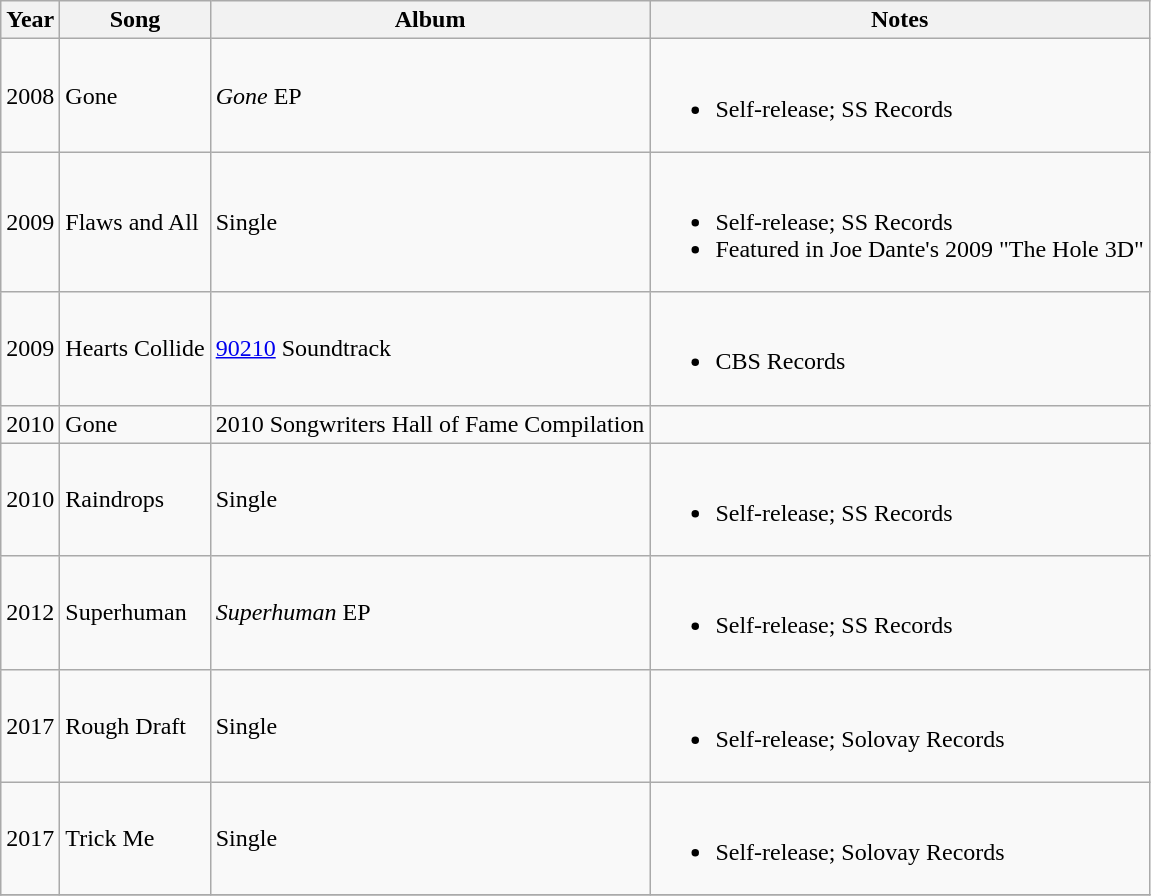<table class="wikitable">
<tr>
<th>Year</th>
<th>Song</th>
<th>Album</th>
<th>Notes</th>
</tr>
<tr>
<td rowspan="1">2008</td>
<td>Gone</td>
<td rowspan="1"><em>Gone</em> EP</td>
<td><br><ul><li>Self-release; SS Records</li></ul></td>
</tr>
<tr>
<td rowspan="1">2009</td>
<td>Flaws and All</td>
<td rowspan="1">Single</td>
<td><br><ul><li>Self-release; SS Records</li><li>Featured in Joe Dante's 2009 "The Hole 3D"</li></ul></td>
</tr>
<tr>
<td rowspan="1">2009</td>
<td>Hearts Collide</td>
<td rowspan="1"><a href='#'>90210</a> Soundtrack</td>
<td><br><ul><li>CBS Records</li></ul></td>
</tr>
<tr>
<td rowspan="1">2010</td>
<td>Gone</td>
<td rowspan="1">2010 Songwriters Hall of Fame Compilation</td>
<td></td>
</tr>
<tr>
<td rowspan="1">2010</td>
<td>Raindrops</td>
<td rowspan="1">Single</td>
<td><br><ul><li>Self-release; SS Records</li></ul></td>
</tr>
<tr>
<td rowspan="1">2012</td>
<td>Superhuman</td>
<td rowspan="1"><em>Superhuman</em> EP</td>
<td><br><ul><li>Self-release; SS Records</li></ul></td>
</tr>
<tr>
<td rowspan="1">2017</td>
<td>Rough Draft</td>
<td rowspan="1">Single</td>
<td><br><ul><li>Self-release; Solovay Records</li></ul></td>
</tr>
<tr>
<td rowspan="1">2017</td>
<td>Trick Me</td>
<td rowspan="1">Single</td>
<td><br><ul><li>Self-release; Solovay Records</li></ul></td>
</tr>
<tr>
</tr>
</table>
